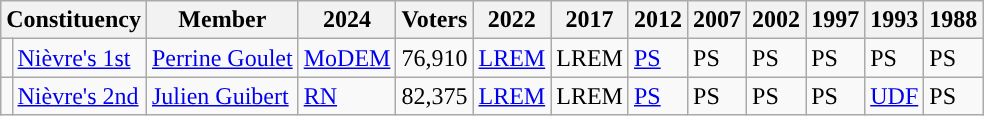<table class="wikitable sortable">
<tr>
<th colspan="2">Constituency</th>
<th>Member</th>
<th>2024</th>
<th>Voters</th>
<th>2022</th>
<th>2017</th>
<th>2012</th>
<th>2007</th>
<th>2002</th>
<th>1997</th>
<th>1993</th>
<th>1988</th>
</tr>
<tr>
<td style="background-color: "></td>
<td><a href='#'>Nièvre's 1st</a></td>
<td><a href='#'>Perrine Goulet</a></td>
<td><a href='#'>MoDEM</a></td>
<td>76,910</td>
<td><a href='#'>LREM</a></td>
<td>LREM</td>
<td><a href='#'>PS</a></td>
<td>PS</td>
<td>PS</td>
<td>PS</td>
<td>PS</td>
<td>PS</td>
</tr>
<tr>
<td style="background-color: "></td>
<td><a href='#'>Nièvre's 2nd</a></td>
<td><a href='#'>Julien Guibert</a></td>
<td><a href='#'>RN</a></td>
<td>82,375</td>
<td><a href='#'>LREM</a></td>
<td>LREM</td>
<td><a href='#'>PS</a></td>
<td>PS</td>
<td>PS</td>
<td>PS</td>
<td><a href='#'>UDF</a></td>
<td>PS</td>
</tr>
</table>
